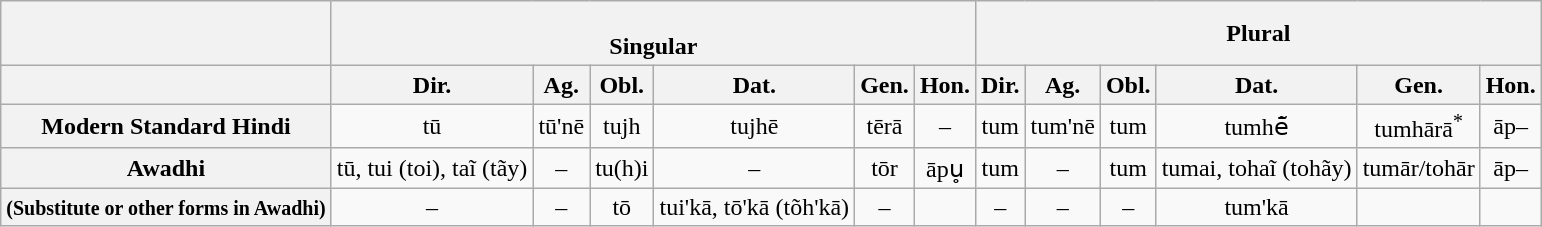<table class="wikitable" style="text-align: center; margin-left: auto; margin-right: auto; border: none;">
<tr>
<th></th>
<th colspan="6"><br>Singular <br></th>
<th colspan="6">Plural</th>
</tr>
<tr>
<th></th>
<th>Dir.</th>
<th>Ag.</th>
<th>Obl.</th>
<th>Dat.</th>
<th>Gen.</th>
<th>Hon.</th>
<th>Dir.</th>
<th>Ag.</th>
<th>Obl.</th>
<th>Dat.</th>
<th>Gen.</th>
<th>Hon.</th>
</tr>
<tr>
<th>Modern Standard Hindi</th>
<td>tū</td>
<td>tū'nē</td>
<td>tujh</td>
<td>tujhē</td>
<td>tērā</td>
<td>–</td>
<td>tum</td>
<td>tum'nē</td>
<td>tum</td>
<td>tumhē̃</td>
<td>tumhārā<sup>*</sup></td>
<td>āp–</td>
</tr>
<tr>
<th>Awadhi</th>
<td>tū, tui (toi), taĩ (tãy)</td>
<td>–</td>
<td>tu(h)i</td>
<td>–</td>
<td>tōr</td>
<td>āpu̥</td>
<td>tum</td>
<td>–</td>
<td>tum</td>
<td>tumai, tohaĩ (tohãy)</td>
<td>tumār/tohār</td>
<td>āp–</td>
</tr>
<tr>
<th><small>(Substitute or other forms in Awadhi)</small></th>
<td>–</td>
<td>–</td>
<td>tō</td>
<td>tui'kā, tō'kā (tõh'kā)</td>
<td>–</td>
<td></td>
<td>–</td>
<td>–</td>
<td>–</td>
<td>tum'kā</td>
<td></td>
<td></td>
</tr>
</table>
